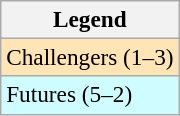<table class=wikitable style=font-size:97%>
<tr>
<th>Legend</th>
</tr>
<tr bgcolor=moccasin>
<td>Challengers (1–3)</td>
</tr>
<tr bgcolor=CFFCFF>
<td>Futures (5–2)</td>
</tr>
</table>
